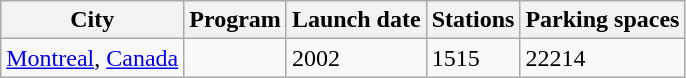<table class="wikitable sortable" style="text-align: left">
<tr>
<th>City</th>
<th>Program</th>
<th>Launch date</th>
<th>Stations</th>
<th>Parking spaces</th>
</tr>
<tr>
<td> <a href='#'>Montreal</a>, <a href='#'>Canada</a></td>
<td></td>
<td>2002 </td>
<td>1515 </td>
<td>22214 </td>
</tr>
</table>
